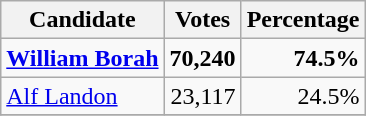<table class="wikitable" style="text-align:right;">
<tr>
<th>Candidate</th>
<th>Votes</th>
<th>Percentage</th>
</tr>
<tr>
<td style="text-align:left;"><strong><a href='#'>William Borah</a></strong></td>
<td><strong>70,240</strong></td>
<td><strong>74.5%</strong></td>
</tr>
<tr>
<td style="text-align:left;"><a href='#'>Alf Landon</a></td>
<td>23,117</td>
<td>24.5%</td>
</tr>
<tr>
</tr>
</table>
